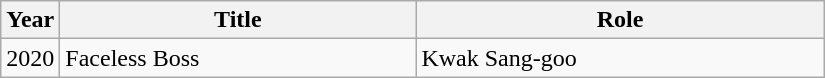<table class="wikitable" style="width:550px">
<tr>
<th width=10>Year</th>
<th>Title</th>
<th>Role</th>
</tr>
<tr>
<td>2020</td>
<td>Faceless Boss</td>
<td>Kwak Sang-goo</td>
</tr>
</table>
